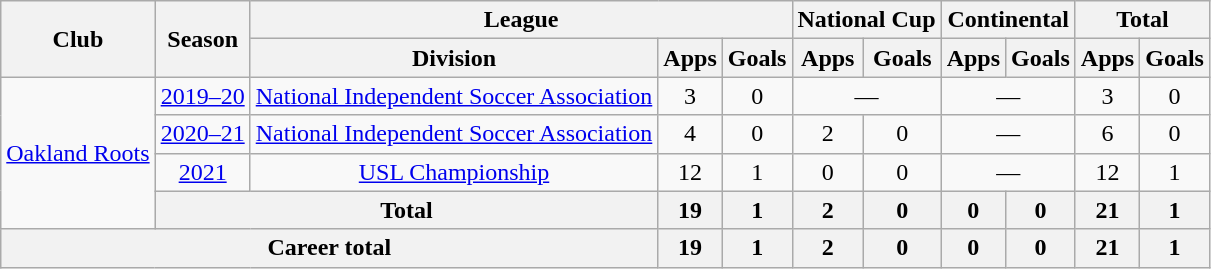<table class=wikitable style=text-align:center>
<tr>
<th rowspan=2>Club</th>
<th rowspan=2>Season</th>
<th colspan=3>League</th>
<th colspan=2>National Cup</th>
<th colspan=2>Continental</th>
<th colspan=2>Total</th>
</tr>
<tr>
<th>Division</th>
<th>Apps</th>
<th>Goals</th>
<th>Apps</th>
<th>Goals</th>
<th>Apps</th>
<th>Goals</th>
<th>Apps</th>
<th>Goals</th>
</tr>
<tr>
<td rowspan=4><a href='#'>Oakland Roots</a></td>
<td><a href='#'>2019–20</a></td>
<td><a href='#'>National Independent Soccer Association</a></td>
<td>3</td>
<td>0</td>
<td colspan=2>—</td>
<td colspan=2>—</td>
<td>3</td>
<td>0</td>
</tr>
<tr>
<td><a href='#'>2020–21</a></td>
<td><a href='#'>National Independent Soccer Association</a></td>
<td>4</td>
<td>0</td>
<td>2</td>
<td>0</td>
<td colspan=2>—</td>
<td>6</td>
<td>0</td>
</tr>
<tr>
<td><a href='#'>2021</a></td>
<td><a href='#'>USL Championship</a></td>
<td>12</td>
<td>1</td>
<td>0</td>
<td>0</td>
<td colspan=2>—</td>
<td>12</td>
<td>1</td>
</tr>
<tr>
<th colspan=2>Total</th>
<th>19</th>
<th>1</th>
<th>2</th>
<th>0</th>
<th>0</th>
<th>0</th>
<th>21</th>
<th>1</th>
</tr>
<tr>
<th colspan=3>Career total</th>
<th>19</th>
<th>1</th>
<th>2</th>
<th>0</th>
<th>0</th>
<th>0</th>
<th>21</th>
<th>1</th>
</tr>
</table>
